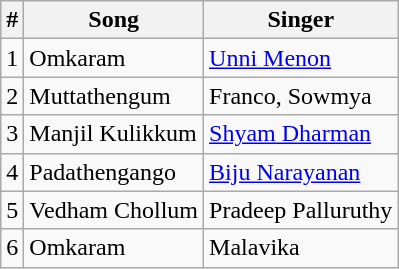<table class="wikitable">
<tr>
<th>#</th>
<th>Song</th>
<th>Singer</th>
</tr>
<tr>
<td>1</td>
<td>Omkaram</td>
<td><a href='#'>Unni Menon</a></td>
</tr>
<tr>
<td>2</td>
<td>Muttathengum</td>
<td>Franco, Sowmya</td>
</tr>
<tr>
<td>3</td>
<td>Manjil Kulikkum</td>
<td><a href='#'>Shyam Dharman</a></td>
</tr>
<tr>
<td>4</td>
<td>Padathengango</td>
<td><a href='#'>Biju Narayanan</a></td>
</tr>
<tr>
<td>5</td>
<td>Vedham Chollum</td>
<td>Pradeep Palluruthy</td>
</tr>
<tr>
<td>6</td>
<td>Omkaram</td>
<td>Malavika</td>
</tr>
</table>
